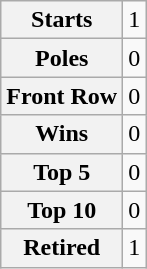<table class="wikitable" style="text-align:center">
<tr>
<th>Starts</th>
<td>1</td>
</tr>
<tr>
<th>Poles</th>
<td>0</td>
</tr>
<tr>
<th>Front Row</th>
<td>0</td>
</tr>
<tr>
<th>Wins</th>
<td>0</td>
</tr>
<tr>
<th>Top 5</th>
<td>0</td>
</tr>
<tr>
<th>Top 10</th>
<td>0</td>
</tr>
<tr>
<th>Retired</th>
<td>1</td>
</tr>
</table>
